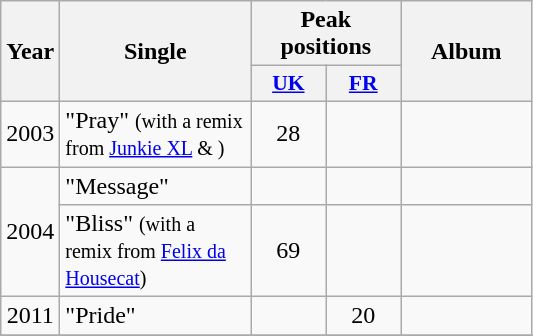<table class="wikitable">
<tr>
<th align="center" rowspan="2" width="10">Year</th>
<th align="center" rowspan="2" width="120">Single</th>
<th align="center" colspan="2" width="20">Peak positions</th>
<th align="center" rowspan="2" width="80">Album</th>
</tr>
<tr>
<th scope="col" style="width:3em;font-size:90%;"><a href='#'>UK</a><br></th>
<th scope="col" style="width:3em;font-size:90%;"><a href='#'>FR</a><br></th>
</tr>
<tr>
<td style="text-align:center;">2003</td>
<td>"Pray" <small>(with a remix from <a href='#'>Junkie XL</a> & )</small></td>
<td style="text-align:center;">28</td>
<td style="text-align:center;"></td>
<td></td>
</tr>
<tr>
<td style="text-align:center;" rowspan=2>2004</td>
<td>"Message"</td>
<td style="text-align:center;"></td>
<td style="text-align:center;"></td>
<td></td>
</tr>
<tr>
<td>"Bliss" <small>(with a remix from <a href='#'>Felix da Housecat</a>)</small></td>
<td style="text-align:center;">69</td>
<td style="text-align:center;"></td>
<td></td>
</tr>
<tr>
<td style="text-align:center;" rowspan=1>2011</td>
<td>"Pride"</td>
<td style="text-align:center;"></td>
<td style="text-align:center;">20</td>
<td></td>
</tr>
<tr>
</tr>
</table>
